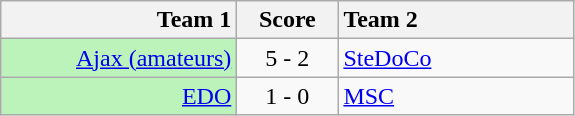<table class="wikitable">
<tr>
<th style="text-align:right; width:150px">Team 1</th>
<th style="width:60px">Score</th>
<th style="text-align:left; width:150px">Team 2</th>
</tr>
<tr>
<td style="text-align: right;background:#BBF3BB"><a href='#'>Ajax (amateurs)</a></td>
<td style="text-align: center;">5 - 2</td>
<td style="text-align: left"><a href='#'>SteDoCo</a></td>
</tr>
<tr>
<td style="text-align: right;background:#BBF3BB"><a href='#'>EDO</a></td>
<td style="text-align: center;">1 - 0</td>
<td style="text-align: left"><a href='#'>MSC</a></td>
</tr>
</table>
